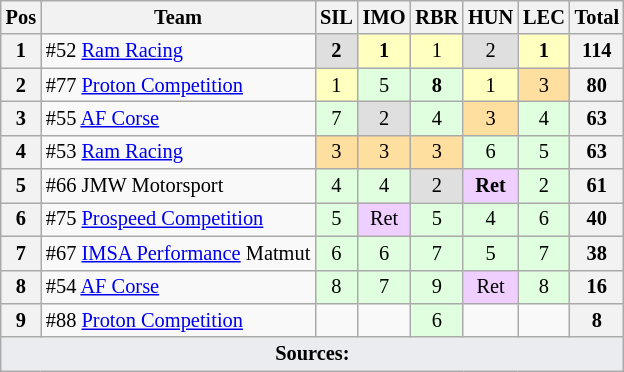<table class="wikitable" style="font-size: 85%; text-align:center">
<tr>
<th>Pos</th>
<th>Team</th>
<th>SIL<br></th>
<th>IMO<br></th>
<th>RBR<br></th>
<th>HUN<br></th>
<th>LEC<br></th>
<th>Total</th>
</tr>
<tr>
<th>1</th>
<td align=left>#52 <a href='#'>Ram Racing</a></td>
<td style="background:#DFDFDF;"><strong>2</strong></td>
<td style="background:#FFFFBF;"><strong>1</strong></td>
<td style="background:#FFFFBF;">1</td>
<td style="background:#DFDFDF;">2</td>
<td style="background:#FFFFBF;"><strong>1</strong></td>
<th>114</th>
</tr>
<tr>
<th>2</th>
<td align=left>#77 <a href='#'>Proton Competition</a></td>
<td style="background:#FFFFBF;">1</td>
<td style="background:#DFFFDF;">5</td>
<td style="background:#DFFFDF;"><strong>8</strong></td>
<td style="background:#FFFFBF;">1</td>
<td style="background:#FFDF9F;">3</td>
<th>80</th>
</tr>
<tr>
<th>3</th>
<td align=left>#55 <a href='#'>AF Corse</a></td>
<td style="background:#DFFFDF;">7</td>
<td style="background:#DFDFDF;">2</td>
<td style="background:#DFFFDF;">4</td>
<td style="background:#FFDF9F;">3</td>
<td style="background:#DFFFDF;">4</td>
<th>63</th>
</tr>
<tr>
<th>4</th>
<td align=left>#53 <a href='#'>Ram Racing</a></td>
<td style="background:#FFDF9F;">3</td>
<td style="background:#FFDF9F;">3</td>
<td style="background:#FFDF9F;">3</td>
<td style="background:#DFFFDF;">6</td>
<td style="background:#DFFFDF;">5</td>
<th>63</th>
</tr>
<tr>
<th>5</th>
<td align=left>#66 JMW Motorsport</td>
<td style="background:#DFFFDF;">4</td>
<td style="background:#DFFFDF;">4</td>
<td style="background:#DFDFDF;">2</td>
<td style="background:#EFCFFF;"><strong>Ret</strong></td>
<td style="background:#DFFFDF;">2</td>
<th>61</th>
</tr>
<tr>
<th>6</th>
<td align=left>#75 <a href='#'>Prospeed Competition</a></td>
<td style="background:#DFFFDF;">5</td>
<td style="background:#EFCFFF;">Ret</td>
<td style="background:#DFFFDF;">5</td>
<td style="background:#DFFFDF;">4</td>
<td style="background:#DFFFDF;">6</td>
<th>40</th>
</tr>
<tr>
<th>7</th>
<td align=left>#67 <a href='#'>IMSA Performance</a> Matmut</td>
<td style="background:#DFFFDF;">6</td>
<td style="background:#DFFFDF;">6</td>
<td style="background:#DFFFDF;">7</td>
<td style="background:#DFFFDF;">5</td>
<td style="background:#DFFFDF;">7</td>
<th>38</th>
</tr>
<tr>
<th>8</th>
<td align=left>#54 <a href='#'>AF Corse</a></td>
<td style="background:#DFFFDF;">8</td>
<td style="background:#DFFFDF;">7</td>
<td style="background:#DFFFDF;">9</td>
<td style="background:#EFCFFF;">Ret</td>
<td style="background:#DFFFDF;">8</td>
<th>16</th>
</tr>
<tr>
<th>9</th>
<td align=left>#88 <a href='#'>Proton Competition</a></td>
<td></td>
<td></td>
<td style="background:#DFFFDF;">6</td>
<td></td>
<td></td>
<th>8</th>
</tr>
<tr class="sortbottom">
<td colspan="8" style="background-color:#EAECF0;text-align:center"><strong>Sources:</strong></td>
</tr>
</table>
